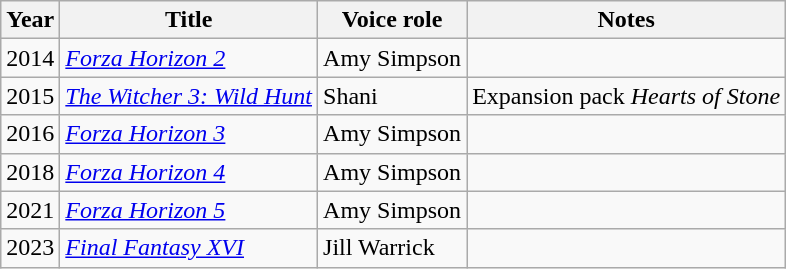<table class="wikitable sortable">
<tr>
<th>Year</th>
<th>Title</th>
<th>Voice role</th>
<th class=unsortable>Notes</th>
</tr>
<tr>
<td>2014</td>
<td><em><a href='#'>Forza Horizon 2</a></em></td>
<td>Amy Simpson</td>
<td></td>
</tr>
<tr>
<td>2015</td>
<td><em><a href='#'>The Witcher 3: Wild Hunt</a></em></td>
<td>Shani</td>
<td>Expansion pack <em>Hearts of Stone</em></td>
</tr>
<tr>
<td>2016</td>
<td><em><a href='#'>Forza Horizon 3</a></em></td>
<td>Amy Simpson</td>
<td></td>
</tr>
<tr>
<td>2018</td>
<td><em><a href='#'>Forza Horizon 4</a></em></td>
<td>Amy Simpson</td>
<td></td>
</tr>
<tr>
<td>2021</td>
<td><em><a href='#'>Forza Horizon 5</a></em></td>
<td>Amy Simpson</td>
<td></td>
</tr>
<tr>
<td>2023</td>
<td><em><a href='#'>Final Fantasy XVI</a></em></td>
<td>Jill Warrick</td>
<td></td>
</tr>
</table>
